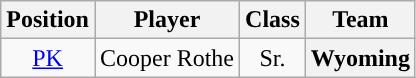<table class="wikitable sortable" border="1">
<tr>
<th>Position</th>
<th>Player</th>
<th>Class</th>
<th>Team</th>
</tr>
<tr>
<td style="text-align:center;"><a href='#'>PK</a></td>
<td style="text-align:center;">Cooper Rothe</td>
<td style="text-align:center;">Sr.</td>
<th>Wyoming</th>
</tr>
</table>
